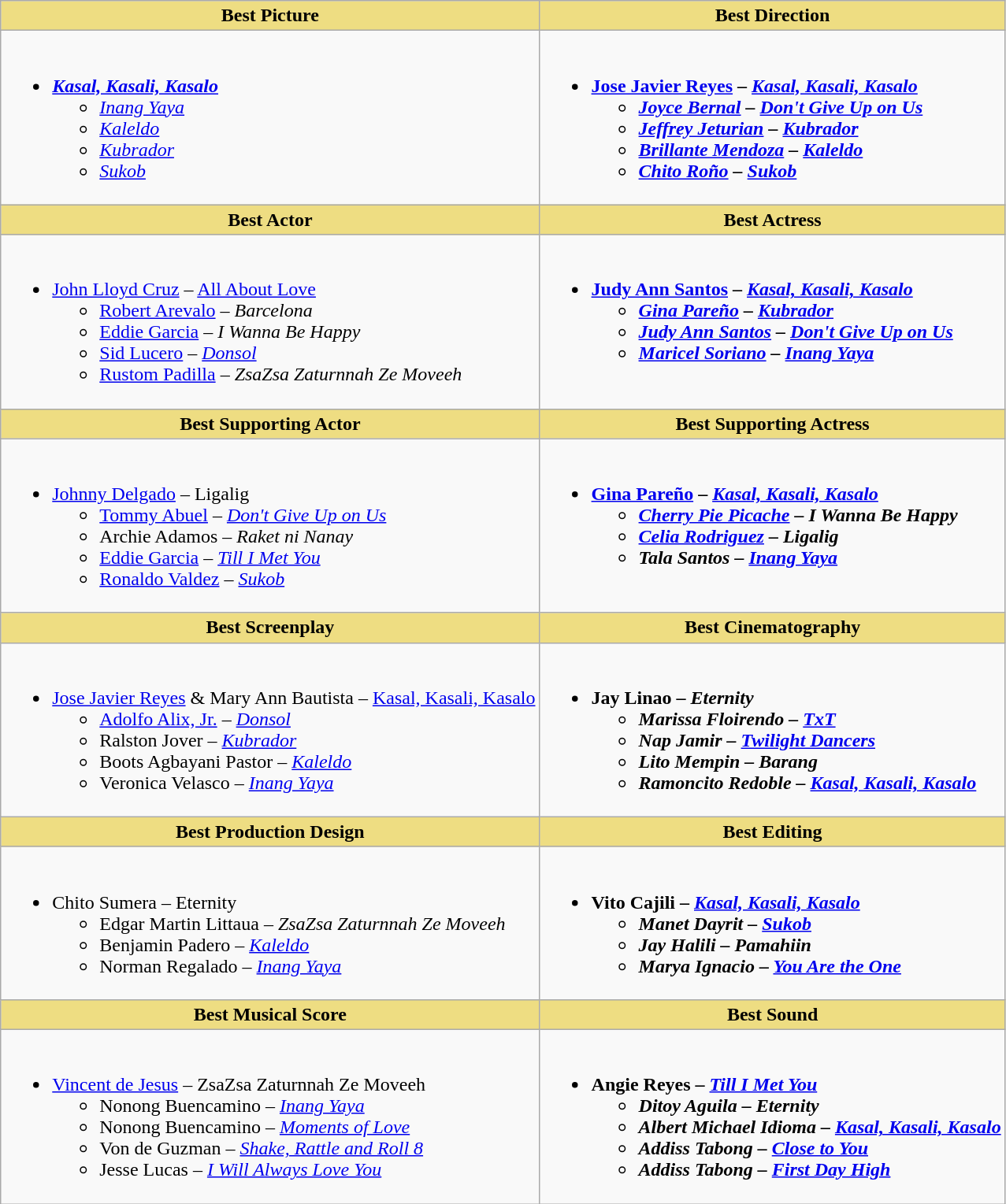<table class="wikitable">
<tr>
<th style="background:#EEDD82;" ! width:50%">Best Picture</th>
<th style="background:#EEDD82;" ! width:50%">Best Direction</th>
</tr>
<tr>
<td valign="top"><br><ul><li><strong><em><a href='#'>Kasal, Kasali, Kasalo</a></em></strong><ul><li><em><a href='#'>Inang Yaya</a></em></li><li><em><a href='#'>Kaleldo</a></em></li><li><em><a href='#'>Kubrador</a></em></li><li><em><a href='#'>Sukob</a></em></li></ul></li></ul></td>
<td valign="top"><br><ul><li><strong><a href='#'>Jose Javier Reyes</a> – <em><a href='#'>Kasal, Kasali, Kasalo</a><strong><em><ul><li><a href='#'>Joyce Bernal</a> – </em><a href='#'>Don't Give Up on Us</a><em></li><li><a href='#'>Jeffrey Jeturian</a> – </em><a href='#'>Kubrador</a><em></li><li><a href='#'>Brillante Mendoza</a> – </em><a href='#'>Kaleldo</a><em></li><li><a href='#'>Chito Roño</a> – </em><a href='#'>Sukob</a><em></li></ul></li></ul></td>
</tr>
<tr>
<th style="background:#EEDD82;" ! width:50%">Best Actor</th>
<th style="background:#EEDD82;" ! width:50%">Best Actress</th>
</tr>
<tr>
<td valign="top"><br><ul><li></strong><a href='#'>John Lloyd Cruz</a> – </em><a href='#'>All About Love</a></em></strong><ul><li><a href='#'>Robert Arevalo</a> – <em>Barcelona</em></li><li><a href='#'>Eddie Garcia</a> – <em>I Wanna Be Happy</em></li><li><a href='#'>Sid Lucero</a> – <em><a href='#'>Donsol</a></em></li><li><a href='#'>Rustom Padilla</a> – <em>ZsaZsa Zaturnnah Ze Moveeh</em></li></ul></li></ul></td>
<td valign="top"><br><ul><li><strong><a href='#'>Judy Ann Santos</a> – <em><a href='#'>Kasal, Kasali, Kasalo</a><strong><em><ul><li><a href='#'>Gina Pareño</a> – </em><a href='#'>Kubrador</a><em></li><li><a href='#'>Judy Ann Santos</a> – </em><a href='#'>Don't Give Up on Us</a><em></li><li><a href='#'>Maricel Soriano</a> – </em><a href='#'>Inang Yaya</a><em></li></ul></li></ul></td>
</tr>
<tr>
<th style="background:#EEDD82;" ! width:50%">Best Supporting Actor</th>
<th style="background:#EEDD82;" ! width:50%">Best Supporting Actress</th>
</tr>
<tr>
<td valign="top"><br><ul><li></strong><a href='#'>Johnny Delgado</a> – </em>Ligalig</em></strong><ul><li><a href='#'>Tommy Abuel</a> – <em><a href='#'>Don't Give Up on Us</a></em></li><li>Archie Adamos – <em>Raket ni Nanay</em></li><li><a href='#'>Eddie Garcia</a> – <em><a href='#'>Till I Met You</a></em></li><li><a href='#'>Ronaldo Valdez</a> – <em><a href='#'>Sukob</a></em></li></ul></li></ul></td>
<td valign="top"><br><ul><li><strong><a href='#'>Gina Pareño</a> – <em><a href='#'>Kasal, Kasali, Kasalo</a><strong><em><ul><li><a href='#'>Cherry Pie Picache</a> – </em>I Wanna Be Happy<em></li><li><a href='#'>Celia Rodriguez</a> – </em>Ligalig<em></li><li>Tala Santos – </em><a href='#'>Inang Yaya</a><em></li></ul></li></ul></td>
</tr>
<tr>
<th style="background:#EEDD82;" ! width:50%">Best Screenplay</th>
<th style="background:#EEDD82;" ! width:50%">Best Cinematography</th>
</tr>
<tr>
<td valign="top"><br><ul><li></strong><a href='#'>Jose Javier Reyes</a> & Mary Ann Bautista – </em><a href='#'>Kasal, Kasali, Kasalo</a></em></strong><ul><li><a href='#'>Adolfo Alix, Jr.</a> – <em><a href='#'>Donsol</a></em></li><li>Ralston Jover – <em><a href='#'>Kubrador</a></em></li><li>Boots Agbayani Pastor – <em><a href='#'>Kaleldo</a></em></li><li>Veronica Velasco – <em><a href='#'>Inang Yaya</a></em></li></ul></li></ul></td>
<td valign="top"><br><ul><li><strong>Jay Linao – <em>Eternity<strong><em><ul><li>Marissa Floirendo – </em><a href='#'>TxT</a><em></li><li>Nap Jamir – </em><a href='#'>Twilight Dancers</a><em></li><li>Lito Mempin – </em>Barang<em></li><li>Ramoncito Redoble – </em><a href='#'>Kasal, Kasali, Kasalo</a><em></li></ul></li></ul></td>
</tr>
<tr>
<th style="background:#EEDD82;" ! width:50%">Best Production Design</th>
<th style="background:#EEDD82;" ! width:50%">Best Editing</th>
</tr>
<tr>
<td valign="top"><br><ul><li></strong>Chito Sumera  – </em>Eternity</em></strong><ul><li>Edgar Martin Littaua – <em>ZsaZsa Zaturnnah Ze Moveeh</em></li><li>Benjamin Padero – <em><a href='#'>Kaleldo</a></em></li><li>Norman Regalado – <em><a href='#'>Inang Yaya</a></em></li></ul></li></ul></td>
<td valign="top"><br><ul><li><strong>Vito Cajili – <em><a href='#'>Kasal, Kasali, Kasalo</a><strong><em><ul><li>Manet Dayrit – </em><a href='#'>Sukob</a><em></li><li>Jay Halili – </em>Pamahiin<em></li><li>Marya Ignacio – </em><a href='#'>You Are the One</a><em></li></ul></li></ul></td>
</tr>
<tr>
<th style="background:#EEDD82;" ! width:50%">Best Musical Score</th>
<th style="background:#EEDD82;" ! width:50%">Best Sound</th>
</tr>
<tr>
<td valign="top"><br><ul><li></strong><a href='#'>Vincent de Jesus</a> – </em>ZsaZsa Zaturnnah Ze Moveeh</em></strong><ul><li>Nonong Buencamino – <em><a href='#'>Inang Yaya</a></em></li><li>Nonong Buencamino – <em><a href='#'>Moments of Love</a></em></li><li>Von de Guzman – <em><a href='#'>Shake, Rattle and Roll 8</a></em></li><li>Jesse Lucas – <em><a href='#'>I Will Always Love You</a></em></li></ul></li></ul></td>
<td valign="top"><br><ul><li><strong>Angie Reyes – <em><a href='#'>Till I Met You</a><strong><em><ul><li>Ditoy Aguila – </em>Eternity<em></li><li>Albert Michael Idioma – </em><a href='#'>Kasal, Kasali, Kasalo</a><em></li><li>Addiss Tabong  – </em><a href='#'>Close to You</a><em></li><li>Addiss Tabong  – </em><a href='#'>First Day High</a><em></li></ul></li></ul></td>
</tr>
</table>
